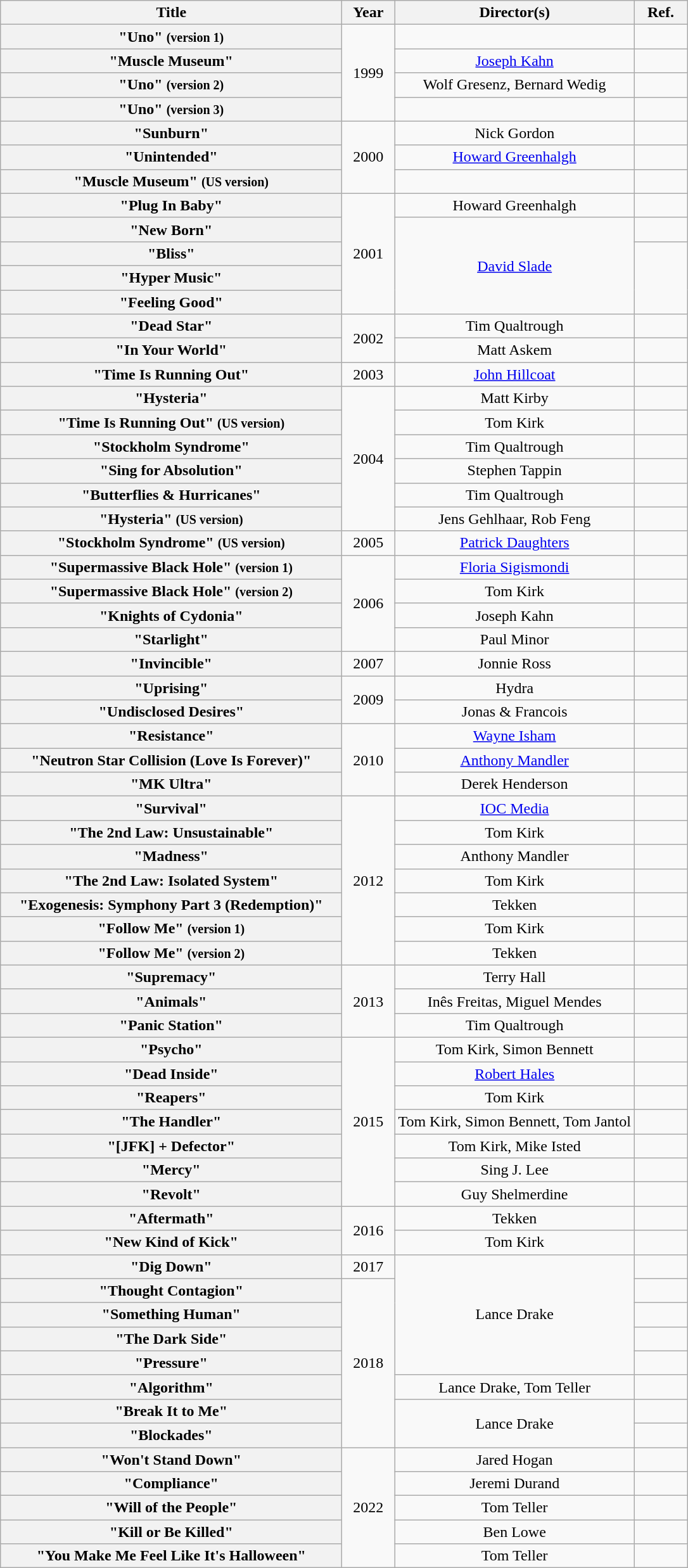<table class="wikitable plainrowheaders" style="text-align:center;">
<tr>
<th scope="col" style="width:22em;">Title</th>
<th scope="col" style="width:3em;">Year</th>
<th scope="col">Director(s)</th>
<th scope="col" style="width:3em;">Ref.</th>
</tr>
<tr>
<th scope="row">"Uno" <small>(version 1)</small></th>
<td rowspan="4">1999</td>
<td></td>
<td></td>
</tr>
<tr>
<th scope="row">"Muscle Museum"</th>
<td><a href='#'>Joseph Kahn</a></td>
<td></td>
</tr>
<tr>
<th scope="row">"Uno" <small>(version 2)</small></th>
<td>Wolf Gresenz, Bernard Wedig</td>
<td></td>
</tr>
<tr>
<th scope="row">"Uno" <small>(version 3)</small></th>
<td></td>
<td></td>
</tr>
<tr>
<th scope="row">"Sunburn"</th>
<td rowspan="3">2000</td>
<td>Nick Gordon</td>
<td></td>
</tr>
<tr>
<th scope="row">"Unintended"</th>
<td><a href='#'>Howard Greenhalgh</a></td>
<td></td>
</tr>
<tr>
<th scope="row">"Muscle Museum" <small>(US version)</small></th>
<td></td>
<td></td>
</tr>
<tr>
<th scope="row">"Plug In Baby"</th>
<td rowspan="5">2001</td>
<td>Howard Greenhalgh</td>
<td></td>
</tr>
<tr>
<th scope="row">"New Born"</th>
<td rowspan="4"><a href='#'>David Slade</a></td>
<td></td>
</tr>
<tr>
<th scope="row">"Bliss"</th>
<td rowspan="3"></td>
</tr>
<tr>
<th scope="row">"Hyper Music"</th>
</tr>
<tr>
<th scope="row">"Feeling Good"</th>
</tr>
<tr>
<th scope="row">"Dead Star"</th>
<td rowspan="2">2002</td>
<td>Tim Qualtrough</td>
<td></td>
</tr>
<tr>
<th scope="row">"In Your World"</th>
<td>Matt Askem</td>
<td></td>
</tr>
<tr>
<th scope="row">"Time Is Running Out"</th>
<td>2003</td>
<td><a href='#'>John Hillcoat</a></td>
<td></td>
</tr>
<tr>
<th scope="row">"Hysteria"</th>
<td rowspan="6">2004</td>
<td>Matt Kirby</td>
<td></td>
</tr>
<tr>
<th scope="row">"Time Is Running Out" <small>(US version)</small></th>
<td>Tom Kirk</td>
<td></td>
</tr>
<tr>
<th scope="row">"Stockholm Syndrome"</th>
<td>Tim Qualtrough</td>
<td></td>
</tr>
<tr>
<th scope="row">"Sing for Absolution"</th>
<td>Stephen Tappin</td>
<td></td>
</tr>
<tr>
<th scope="row">"Butterflies & Hurricanes"</th>
<td>Tim Qualtrough</td>
<td></td>
</tr>
<tr>
<th scope="row">"Hysteria" <small>(US version)</small></th>
<td>Jens Gehlhaar, Rob Feng</td>
<td></td>
</tr>
<tr>
<th scope="row">"Stockholm Syndrome" <small>(US version)</small></th>
<td>2005</td>
<td><a href='#'>Patrick Daughters</a></td>
<td></td>
</tr>
<tr>
<th scope="row">"Supermassive Black Hole" <small>(version 1)</small></th>
<td rowspan="4">2006</td>
<td><a href='#'>Floria Sigismondi</a></td>
<td></td>
</tr>
<tr>
<th scope="row">"Supermassive Black Hole" <small>(version 2)</small></th>
<td>Tom Kirk</td>
<td></td>
</tr>
<tr>
<th scope="row">"Knights of Cydonia"</th>
<td>Joseph Kahn</td>
<td></td>
</tr>
<tr>
<th scope="row">"Starlight"</th>
<td>Paul Minor</td>
<td></td>
</tr>
<tr>
<th scope="row">"Invincible"</th>
<td>2007</td>
<td>Jonnie Ross</td>
<td></td>
</tr>
<tr>
<th scope="row">"Uprising"</th>
<td rowspan="2">2009</td>
<td>Hydra</td>
<td></td>
</tr>
<tr>
<th scope="row">"Undisclosed Desires"</th>
<td>Jonas & Francois</td>
<td></td>
</tr>
<tr>
<th scope="row">"Resistance"</th>
<td rowspan="3">2010</td>
<td><a href='#'>Wayne Isham</a></td>
<td></td>
</tr>
<tr>
<th scope="row">"Neutron Star Collision (Love Is Forever)"</th>
<td><a href='#'>Anthony Mandler</a></td>
<td></td>
</tr>
<tr>
<th scope="row">"MK Ultra"</th>
<td>Derek Henderson</td>
<td></td>
</tr>
<tr>
<th scope="row">"Survival"</th>
<td rowspan="7">2012</td>
<td><a href='#'>IOC Media</a></td>
<td></td>
</tr>
<tr>
<th scope="row">"The 2nd Law: Unsustainable"</th>
<td>Tom Kirk</td>
<td></td>
</tr>
<tr>
<th scope="row">"Madness"</th>
<td>Anthony Mandler</td>
<td></td>
</tr>
<tr>
<th scope="row">"The 2nd Law: Isolated System"</th>
<td>Tom Kirk</td>
<td></td>
</tr>
<tr>
<th scope="row">"Exogenesis: Symphony Part 3 (Redemption)"</th>
<td>Tekken</td>
<td></td>
</tr>
<tr>
<th scope="row">"Follow Me" <small>(version 1)</small></th>
<td>Tom Kirk</td>
<td></td>
</tr>
<tr>
<th scope="row">"Follow Me" <small>(version 2)</small></th>
<td>Tekken</td>
<td></td>
</tr>
<tr>
<th scope="row">"Supremacy"</th>
<td rowspan="3">2013</td>
<td>Terry Hall</td>
<td></td>
</tr>
<tr>
<th scope="row">"Animals"</th>
<td>Inês Freitas, Miguel Mendes</td>
<td></td>
</tr>
<tr>
<th scope="row">"Panic Station"</th>
<td>Tim Qualtrough</td>
<td></td>
</tr>
<tr>
<th scope="row">"Psycho"</th>
<td rowspan="7">2015</td>
<td>Tom Kirk, Simon Bennett</td>
<td></td>
</tr>
<tr>
<th scope="row">"Dead Inside"</th>
<td><a href='#'>Robert Hales</a></td>
<td></td>
</tr>
<tr>
<th scope="row">"Reapers"</th>
<td>Tom Kirk</td>
<td></td>
</tr>
<tr>
<th scope="row">"The Handler"</th>
<td>Tom Kirk, Simon Bennett, Tom Jantol</td>
<td></td>
</tr>
<tr>
<th scope="row">"[JFK] + Defector"</th>
<td>Tom Kirk, Mike Isted</td>
<td></td>
</tr>
<tr>
<th scope="row">"Mercy"</th>
<td>Sing J. Lee</td>
<td></td>
</tr>
<tr>
<th scope="row">"Revolt"</th>
<td>Guy Shelmerdine</td>
<td></td>
</tr>
<tr>
<th scope="row">"Aftermath"</th>
<td rowspan="2">2016</td>
<td>Tekken</td>
<td></td>
</tr>
<tr>
<th scope="row">"New Kind of Kick"</th>
<td>Tom Kirk</td>
<td></td>
</tr>
<tr>
<th scope="row">"Dig Down"</th>
<td>2017</td>
<td rowspan="5">Lance Drake</td>
<td></td>
</tr>
<tr>
<th scope="row">"Thought Contagion"</th>
<td rowspan="7">2018</td>
<td></td>
</tr>
<tr>
<th scope="row">"Something Human"</th>
<td></td>
</tr>
<tr>
<th scope="row">"The Dark Side"</th>
<td></td>
</tr>
<tr>
<th scope="row">"Pressure"</th>
<td></td>
</tr>
<tr>
<th scope="row">"Algorithm"</th>
<td>Lance Drake, Tom Teller</td>
<td></td>
</tr>
<tr>
<th scope="row">"Break It to Me"</th>
<td rowspan="2">Lance Drake</td>
<td></td>
</tr>
<tr>
<th scope="row">"Blockades"</th>
<td></td>
</tr>
<tr>
<th scope="row">"Won't Stand Down"</th>
<td rowspan="5">2022</td>
<td>Jared Hogan</td>
<td></td>
</tr>
<tr>
<th scope="row">"Compliance"</th>
<td>Jeremi Durand</td>
<td></td>
</tr>
<tr>
<th scope="row">"Will of the People"</th>
<td>Tom Teller</td>
<td></td>
</tr>
<tr>
<th scope="row">"Kill or Be Killed"</th>
<td>Ben Lowe</td>
<td></td>
</tr>
<tr>
<th scope="row">"You Make Me Feel Like It's Halloween"</th>
<td>Tom Teller</td>
<td></td>
</tr>
</table>
